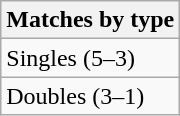<table class=wikitable>
<tr>
<th>Matches by type</th>
</tr>
<tr>
<td>Singles (5–3)</td>
</tr>
<tr>
<td>Doubles (3–1)</td>
</tr>
</table>
